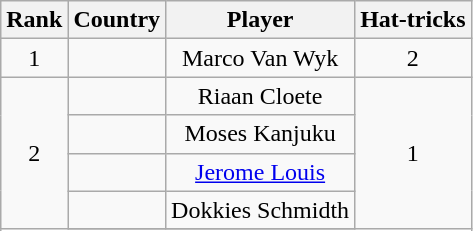<table class="wikitable" style="text-align:center;">
<tr>
<th>Rank</th>
<th>Country</th>
<th>Player</th>
<th>Hat-tricks</th>
</tr>
<tr>
<td>1</td>
<td></td>
<td>Marco Van Wyk</td>
<td>2</td>
</tr>
<tr>
<td rowspan=10>2</td>
<td></td>
<td>Riaan Cloete</td>
<td rowspan=10>1</td>
</tr>
<tr>
<td></td>
<td>Moses Kanjuku</td>
</tr>
<tr>
<td></td>
<td><a href='#'>Jerome Louis</a></td>
</tr>
<tr>
<td></td>
<td>Dokkies Schmidth</td>
</tr>
<tr>
</tr>
</table>
